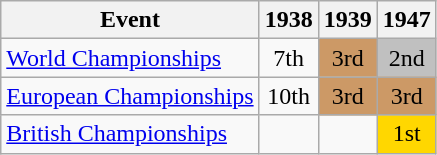<table class="wikitable">
<tr>
<th>Event</th>
<th>1938</th>
<th>1939</th>
<th>1947</th>
</tr>
<tr>
<td><a href='#'>World Championships</a></td>
<td align="center">7th</td>
<td align="center" bgcolor="cc9966">3rd</td>
<td align="center" bgcolor="silver">2nd</td>
</tr>
<tr>
<td><a href='#'>European Championships</a></td>
<td align="center">10th</td>
<td align="center" bgcolor="cc9966">3rd</td>
<td align="center" bgcolor="cc9966">3rd</td>
</tr>
<tr>
<td><a href='#'>British Championships</a></td>
<td></td>
<td></td>
<td align="center" bgcolor="gold">1st</td>
</tr>
</table>
